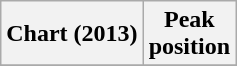<table class="wikitable sortable">
<tr>
<th align="left">Chart (2013)</th>
<th align="center">Peak<br>position</th>
</tr>
<tr>
</tr>
</table>
